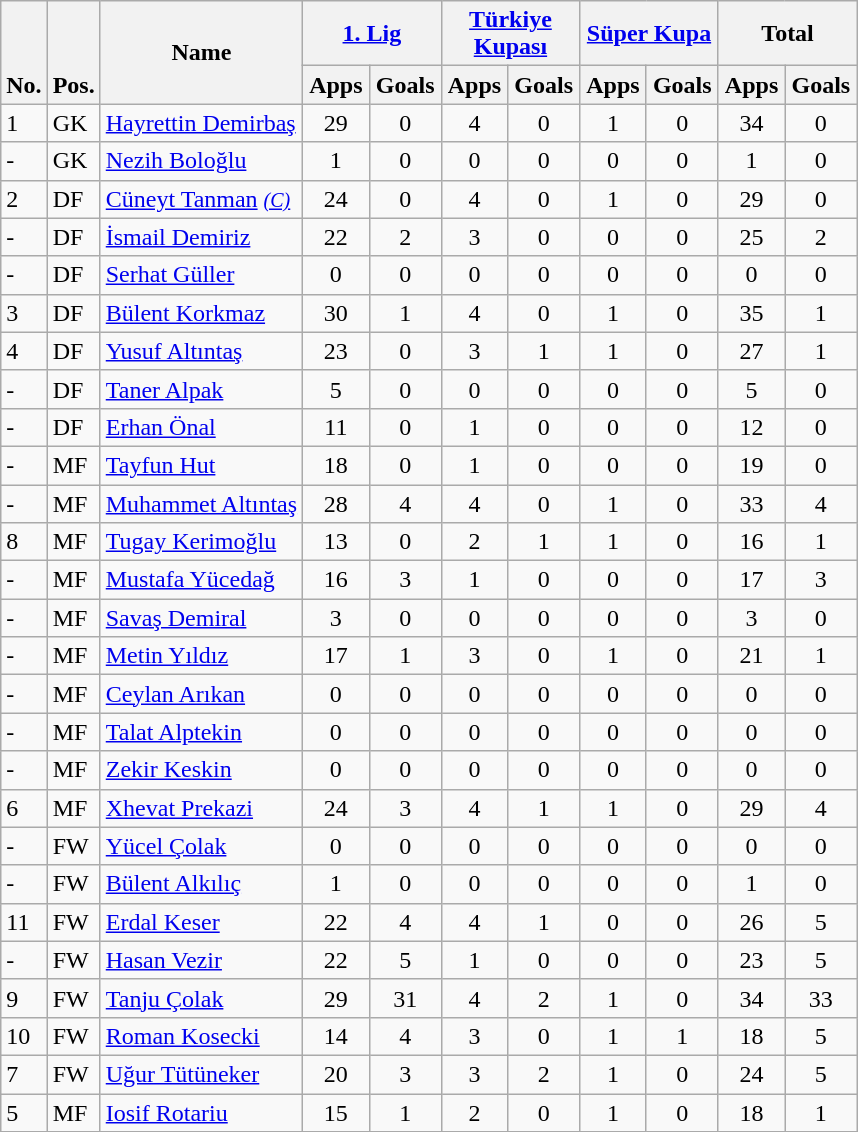<table class="wikitable" style="text-align:center">
<tr>
<th rowspan="2" valign="bottom">No.</th>
<th rowspan="2" valign="bottom">Pos.</th>
<th rowspan="2">Name</th>
<th colspan="2" width="85"><a href='#'>1. Lig</a></th>
<th colspan="2" width="85"><a href='#'>Türkiye Kupası</a></th>
<th colspan="2" width="85"><a href='#'>Süper Kupa</a></th>
<th colspan="2" width="85">Total</th>
</tr>
<tr>
<th>Apps</th>
<th>Goals</th>
<th>Apps</th>
<th>Goals</th>
<th>Apps</th>
<th>Goals</th>
<th>Apps</th>
<th>Goals</th>
</tr>
<tr>
<td align="left">1</td>
<td align="left">GK</td>
<td align="left"> <a href='#'>Hayrettin Demirbaş</a></td>
<td>29</td>
<td>0</td>
<td>4</td>
<td>0</td>
<td>1</td>
<td>0</td>
<td>34</td>
<td>0</td>
</tr>
<tr>
<td align="left">-</td>
<td align="left">GK</td>
<td align="left"> <a href='#'>Nezih Boloğlu</a></td>
<td>1</td>
<td>0</td>
<td>0</td>
<td>0</td>
<td>0</td>
<td>0</td>
<td>1</td>
<td>0</td>
</tr>
<tr>
<td align="left">2</td>
<td align="left">DF</td>
<td align="left"> <a href='#'>Cüneyt Tanman</a> <small><em><a href='#'>(C)</a></em></small></td>
<td>24</td>
<td>0</td>
<td>4</td>
<td>0</td>
<td>1</td>
<td>0</td>
<td>29</td>
<td>0</td>
</tr>
<tr>
<td align="left">-</td>
<td align="left">DF</td>
<td align="left"> <a href='#'>İsmail Demiriz</a></td>
<td>22</td>
<td>2</td>
<td>3</td>
<td>0</td>
<td>0</td>
<td>0</td>
<td>25</td>
<td>2</td>
</tr>
<tr>
<td align="left">-</td>
<td align="left">DF</td>
<td align="left"> <a href='#'>Serhat Güller</a></td>
<td>0</td>
<td>0</td>
<td>0</td>
<td>0</td>
<td>0</td>
<td>0</td>
<td>0</td>
<td>0</td>
</tr>
<tr>
<td align="left">3</td>
<td align="left">DF</td>
<td align="left"> <a href='#'>Bülent Korkmaz</a></td>
<td>30</td>
<td>1</td>
<td>4</td>
<td>0</td>
<td>1</td>
<td>0</td>
<td>35</td>
<td>1</td>
</tr>
<tr>
<td align="left">4</td>
<td align="left">DF</td>
<td align="left"> <a href='#'>Yusuf Altıntaş</a></td>
<td>23</td>
<td>0</td>
<td>3</td>
<td>1</td>
<td>1</td>
<td>0</td>
<td>27</td>
<td>1</td>
</tr>
<tr>
<td align="left">-</td>
<td align="left">DF</td>
<td align="left"> <a href='#'>Taner Alpak</a></td>
<td>5</td>
<td>0</td>
<td>0</td>
<td>0</td>
<td>0</td>
<td>0</td>
<td>5</td>
<td>0</td>
</tr>
<tr>
<td align="left">-</td>
<td align="left">DF</td>
<td align="left"> <a href='#'>Erhan Önal</a></td>
<td>11</td>
<td>0</td>
<td>1</td>
<td>0</td>
<td>0</td>
<td>0</td>
<td>12</td>
<td>0</td>
</tr>
<tr>
<td align="left">-</td>
<td align="left">MF</td>
<td align="left"> <a href='#'>Tayfun Hut</a></td>
<td>18</td>
<td>0</td>
<td>1</td>
<td>0</td>
<td>0</td>
<td>0</td>
<td>19</td>
<td>0</td>
</tr>
<tr>
<td align="left">-</td>
<td align="left">MF</td>
<td align="left"> <a href='#'>Muhammet Altıntaş</a></td>
<td>28</td>
<td>4</td>
<td>4</td>
<td>0</td>
<td>1</td>
<td>0</td>
<td>33</td>
<td>4</td>
</tr>
<tr>
<td align="left">8</td>
<td align="left">MF</td>
<td align="left"> <a href='#'>Tugay Kerimoğlu</a></td>
<td>13</td>
<td>0</td>
<td>2</td>
<td>1</td>
<td>1</td>
<td>0</td>
<td>16</td>
<td>1</td>
</tr>
<tr>
<td align="left">-</td>
<td align="left">MF</td>
<td align="left"> <a href='#'>Mustafa Yücedağ</a></td>
<td>16</td>
<td>3</td>
<td>1</td>
<td>0</td>
<td>0</td>
<td>0</td>
<td>17</td>
<td>3</td>
</tr>
<tr>
<td align="left">-</td>
<td align="left">MF</td>
<td align="left"> <a href='#'>Savaş Demiral</a></td>
<td>3</td>
<td>0</td>
<td>0</td>
<td>0</td>
<td>0</td>
<td>0</td>
<td>3</td>
<td>0</td>
</tr>
<tr>
<td align="left">-</td>
<td align="left">MF</td>
<td align="left"> <a href='#'>Metin Yıldız</a></td>
<td>17</td>
<td>1</td>
<td>3</td>
<td>0</td>
<td>1</td>
<td>0</td>
<td>21</td>
<td>1</td>
</tr>
<tr>
<td align="left">-</td>
<td align="left">MF</td>
<td align="left"> <a href='#'>Ceylan Arıkan</a></td>
<td>0</td>
<td>0</td>
<td>0</td>
<td>0</td>
<td>0</td>
<td>0</td>
<td>0</td>
<td>0</td>
</tr>
<tr>
<td align="left">-</td>
<td align="left">MF</td>
<td align="left"> <a href='#'>Talat Alptekin</a></td>
<td>0</td>
<td>0</td>
<td>0</td>
<td>0</td>
<td>0</td>
<td>0</td>
<td>0</td>
<td>0</td>
</tr>
<tr>
<td align="left">-</td>
<td align="left">MF</td>
<td align="left"> <a href='#'>Zekir Keskin</a></td>
<td>0</td>
<td>0</td>
<td>0</td>
<td>0</td>
<td>0</td>
<td>0</td>
<td>0</td>
<td>0</td>
</tr>
<tr>
<td align="left">6</td>
<td align="left">MF</td>
<td align="left"> <a href='#'>Xhevat Prekazi</a></td>
<td>24</td>
<td>3</td>
<td>4</td>
<td>1</td>
<td>1</td>
<td>0</td>
<td>29</td>
<td>4</td>
</tr>
<tr>
<td align="left">-</td>
<td align="left">FW</td>
<td align="left"> <a href='#'>Yücel Çolak</a></td>
<td>0</td>
<td>0</td>
<td>0</td>
<td>0</td>
<td>0</td>
<td>0</td>
<td>0</td>
<td>0</td>
</tr>
<tr>
<td align="left">-</td>
<td align="left">FW</td>
<td align="left"> <a href='#'>Bülent Alkılıç</a></td>
<td>1</td>
<td>0</td>
<td>0</td>
<td>0</td>
<td>0</td>
<td>0</td>
<td>1</td>
<td>0</td>
</tr>
<tr>
<td align="left">11</td>
<td align="left">FW</td>
<td align="left"> <a href='#'>Erdal Keser</a></td>
<td>22</td>
<td>4</td>
<td>4</td>
<td>1</td>
<td>0</td>
<td>0</td>
<td>26</td>
<td>5</td>
</tr>
<tr>
<td align="left">-</td>
<td align="left">FW</td>
<td align="left"> <a href='#'>Hasan Vezir</a></td>
<td>22</td>
<td>5</td>
<td>1</td>
<td>0</td>
<td>0</td>
<td>0</td>
<td>23</td>
<td>5</td>
</tr>
<tr>
<td align="left">9</td>
<td align="left">FW</td>
<td align="left"> <a href='#'>Tanju Çolak</a></td>
<td>29</td>
<td>31</td>
<td>4</td>
<td>2</td>
<td>1</td>
<td>0</td>
<td>34</td>
<td>33</td>
</tr>
<tr>
<td align="left">10</td>
<td align="left">FW</td>
<td align="left"> <a href='#'>Roman Kosecki</a></td>
<td>14</td>
<td>4</td>
<td>3</td>
<td>0</td>
<td>1</td>
<td>1</td>
<td>18</td>
<td>5</td>
</tr>
<tr>
<td align="left">7</td>
<td align="left">FW</td>
<td align="left"> <a href='#'>Uğur Tütüneker</a></td>
<td>20</td>
<td>3</td>
<td>3</td>
<td>2</td>
<td>1</td>
<td>0</td>
<td>24</td>
<td>5</td>
</tr>
<tr>
<td align="left">5</td>
<td align="left">MF</td>
<td align="left"> <a href='#'>Iosif Rotariu</a></td>
<td>15</td>
<td>1</td>
<td>2</td>
<td>0</td>
<td>1</td>
<td>0</td>
<td>18</td>
<td>1</td>
</tr>
<tr>
</tr>
</table>
